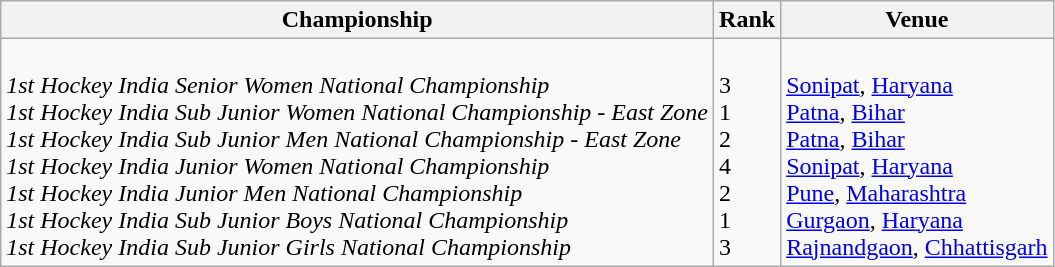<table class="wikitable" style="text-align: left;">
<tr>
<th>Championship</th>
<th>Rank</th>
<th>Venue</th>
</tr>
<tr>
<td><br><em>1st Hockey India Senior Women National Championship</em> <br>
<em>1st Hockey India Sub Junior Women National Championship - East Zone</em><br>
<em>1st Hockey India Sub Junior Men National Championship - East Zone</em><br>
<em>1st Hockey India Junior Women National Championship</em><br>
<em>1st Hockey India Junior Men National Championship</em><br>
<em>1st Hockey India Sub Junior Boys National Championship</em><br>
<em>1st Hockey India Sub Junior Girls National Championship</em></td>
<td><div><br>3 <br>
1<br>
2<br>
4<br>
2<br>
1<br>
3</div></td>
<td><br><a href='#'>Sonipat</a>, <a href='#'>Haryana</a><br>
<a href='#'>Patna</a>, <a href='#'>Bihar</a><br>
<a href='#'>Patna</a>, <a href='#'>Bihar</a><br>
<a href='#'>Sonipat</a>, <a href='#'>Haryana</a><br>
<a href='#'>Pune</a>, <a href='#'>Maharashtra</a><br>
<a href='#'>Gurgaon</a>, <a href='#'>Haryana</a><br>
<a href='#'>Rajnandgaon</a>, <a href='#'>Chhattisgarh</a></td>
</tr>
</table>
